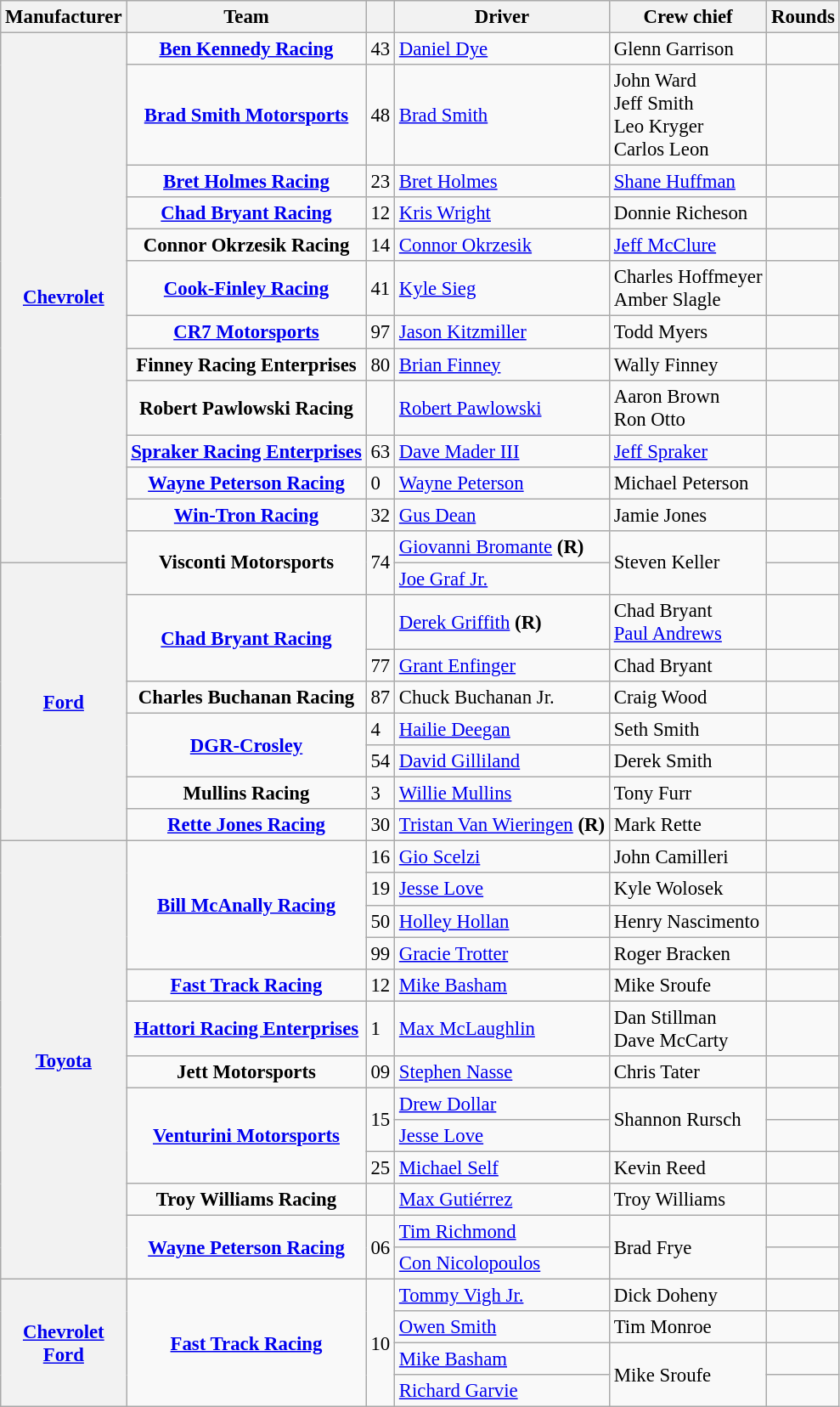<table class="wikitable" style="font-size: 95%;">
<tr>
<th>Manufacturer</th>
<th>Team</th>
<th></th>
<th>Driver</th>
<th>Crew chief</th>
<th>Rounds</th>
</tr>
<tr>
<th rowspan=13><a href='#'>Chevrolet</a></th>
<td style="text-align:center;"><strong><a href='#'>Ben Kennedy Racing</a></strong></td>
<td>43</td>
<td><a href='#'>Daniel Dye</a></td>
<td>Glenn Garrison</td>
<td></td>
</tr>
<tr>
<td style="text-align:center;"><strong><a href='#'>Brad Smith Motorsports</a></strong></td>
<td>48</td>
<td><a href='#'>Brad Smith</a></td>
<td>John Ward <small></small> <br> Jeff Smith <small></small> <br> Leo Kryger <small></small> <br> Carlos Leon <small> </small></td>
<td></td>
</tr>
<tr>
<td style="text-align:center;"><strong><a href='#'>Bret Holmes Racing</a></strong></td>
<td>23</td>
<td><a href='#'>Bret Holmes</a></td>
<td><a href='#'>Shane Huffman</a></td>
<td></td>
</tr>
<tr>
<td style="text-align:center;"><strong><a href='#'>Chad Bryant Racing</a></strong></td>
<td>12</td>
<td><a href='#'>Kris Wright</a></td>
<td>Donnie Richeson</td>
<td></td>
</tr>
<tr>
<td style="text-align:center;"><strong>Connor Okrzesik Racing</strong></td>
<td>14</td>
<td><a href='#'>Connor Okrzesik</a></td>
<td><a href='#'>Jeff McClure</a></td>
<td></td>
</tr>
<tr>
<td style="text-align:center;"><strong><a href='#'>Cook-Finley Racing</a></strong></td>
<td>41</td>
<td><a href='#'>Kyle Sieg</a></td>
<td>Charles Hoffmeyer <small></small> <br> Amber Slagle <small></small></td>
<td></td>
</tr>
<tr>
<td style="text-align:center;"><strong><a href='#'>CR7 Motorsports</a></strong></td>
<td>97</td>
<td><a href='#'>Jason Kitzmiller</a></td>
<td>Todd Myers</td>
<td></td>
</tr>
<tr>
<td style="text-align:center;"><strong>Finney Racing Enterprises</strong></td>
<td>80</td>
<td><a href='#'>Brian Finney</a></td>
<td>Wally Finney</td>
<td></td>
</tr>
<tr>
<td style="text-align:center;"><strong>Robert Pawlowski Racing</strong></td>
<td></td>
<td><a href='#'>Robert Pawlowski</a></td>
<td>Aaron Brown <small></small> <br> Ron Otto <small></small></td>
<td></td>
</tr>
<tr>
<td style="text-align:center;"><strong><a href='#'>Spraker Racing Enterprises</a></strong></td>
<td>63</td>
<td><a href='#'>Dave Mader III</a></td>
<td><a href='#'>Jeff Spraker</a></td>
<td></td>
</tr>
<tr>
<td style="text-align:center;"><strong><a href='#'>Wayne Peterson Racing</a></strong></td>
<td>0</td>
<td><a href='#'>Wayne Peterson</a></td>
<td>Michael Peterson</td>
<td></td>
</tr>
<tr>
<td style="text-align:center;"><strong><a href='#'>Win-Tron Racing</a></strong></td>
<td>32</td>
<td><a href='#'>Gus Dean</a></td>
<td>Jamie Jones</td>
<td></td>
</tr>
<tr>
<td rowspan=2 style="text-align:center;"><strong>Visconti Motorsports</strong></td>
<td rowspan=2>74</td>
<td><a href='#'>Giovanni Bromante</a> <strong>(R)</strong></td>
<td rowspan=2>Steven Keller</td>
<td></td>
</tr>
<tr>
<th rowspan=8><a href='#'>Ford</a></th>
<td><a href='#'>Joe Graf Jr.</a></td>
<td></td>
</tr>
<tr>
<td rowspan=2 style="text-align:center;"><strong><a href='#'>Chad Bryant Racing</a></strong></td>
<td></td>
<td><a href='#'>Derek Griffith</a> <strong>(R)</strong></td>
<td>Chad Bryant <small></small> <br><a href='#'>Paul Andrews</a> <small> </small></td>
<td></td>
</tr>
<tr>
<td>77</td>
<td><a href='#'>Grant Enfinger</a></td>
<td>Chad Bryant</td>
<td></td>
</tr>
<tr>
<td style="text-align:center;"><strong>Charles Buchanan Racing</strong></td>
<td>87</td>
<td>Chuck Buchanan Jr.</td>
<td>Craig Wood</td>
<td></td>
</tr>
<tr>
<td rowspan=2 style="text-align:center;"><strong><a href='#'>DGR-Crosley</a></strong></td>
<td>4</td>
<td><a href='#'>Hailie Deegan</a></td>
<td>Seth Smith</td>
<td></td>
</tr>
<tr>
<td>54</td>
<td><a href='#'>David Gilliland</a></td>
<td>Derek Smith</td>
<td></td>
</tr>
<tr>
<td style="text-align:center;"><strong>Mullins Racing</strong></td>
<td>3</td>
<td><a href='#'>Willie Mullins</a></td>
<td>Tony Furr</td>
<td></td>
</tr>
<tr>
<td style="text-align:center;"><strong><a href='#'>Rette Jones Racing</a></strong></td>
<td>30</td>
<td><a href='#'>Tristan Van Wieringen</a> <strong>(R)</strong></td>
<td>Mark Rette</td>
<td></td>
</tr>
<tr>
<th rowspan=13><a href='#'>Toyota</a></th>
<td rowspan=4 style="text-align:center;"><strong><a href='#'>Bill McAnally Racing</a></strong></td>
<td>16</td>
<td><a href='#'>Gio Scelzi</a></td>
<td>John Camilleri</td>
<td></td>
</tr>
<tr>
<td>19</td>
<td><a href='#'>Jesse Love</a></td>
<td>Kyle Wolosek</td>
<td></td>
</tr>
<tr>
<td>50</td>
<td><a href='#'>Holley Hollan</a></td>
<td>Henry Nascimento</td>
<td></td>
</tr>
<tr>
<td>99</td>
<td><a href='#'>Gracie Trotter</a></td>
<td>Roger Bracken</td>
<td></td>
</tr>
<tr>
<td style="text-align:center;"><strong><a href='#'>Fast Track Racing</a></strong></td>
<td>12</td>
<td><a href='#'>Mike Basham</a></td>
<td>Mike Sroufe</td>
<td></td>
</tr>
<tr>
<td style="text-align:center;"><strong><a href='#'>Hattori Racing Enterprises</a></strong></td>
<td>1</td>
<td><a href='#'>Max McLaughlin</a></td>
<td>Dan Stillman <small></small> <br> Dave McCarty <small></small></td>
<td></td>
</tr>
<tr>
<td style="text-align:center;"><strong>Jett Motorsports</strong></td>
<td>09</td>
<td><a href='#'>Stephen Nasse</a></td>
<td>Chris Tater</td>
<td></td>
</tr>
<tr>
<td rowspan=3 style="text-align:center;"><strong><a href='#'>Venturini Motorsports</a></strong></td>
<td rowspan=2>15</td>
<td><a href='#'>Drew Dollar</a></td>
<td rowspan=2>Shannon Rursch</td>
<td></td>
</tr>
<tr>
<td><a href='#'>Jesse Love</a></td>
<td></td>
</tr>
<tr>
<td>25</td>
<td><a href='#'>Michael Self</a></td>
<td>Kevin Reed</td>
<td></td>
</tr>
<tr>
<td style="text-align:center;"><strong>Troy Williams Racing</strong></td>
<td></td>
<td><a href='#'>Max Gutiérrez</a></td>
<td>Troy Williams</td>
<td></td>
</tr>
<tr>
<td rowspan=2 style="text-align:center;"><strong><a href='#'>Wayne Peterson Racing</a></strong></td>
<td rowspan=2>06</td>
<td><a href='#'>Tim Richmond</a></td>
<td rowspan=2>Brad Frye</td>
<td></td>
</tr>
<tr>
<td><a href='#'>Con Nicolopoulos</a></td>
<td></td>
</tr>
<tr>
<th rowspan=4><a href='#'>Chevrolet</a> <small></small> <br> <a href='#'>Ford</a> <small></small></th>
<td rowspan=4 style="text-align:center;"><strong><a href='#'>Fast Track Racing</a></strong></td>
<td rowspan=4>10</td>
<td><a href='#'>Tommy Vigh Jr.</a></td>
<td>Dick Doheny</td>
<td></td>
</tr>
<tr>
<td><a href='#'>Owen Smith</a></td>
<td>Tim Monroe</td>
<td></td>
</tr>
<tr>
<td><a href='#'>Mike Basham</a></td>
<td rowspan=2>Mike Sroufe</td>
<td></td>
</tr>
<tr>
<td><a href='#'>Richard Garvie</a></td>
<td></td>
</tr>
</table>
